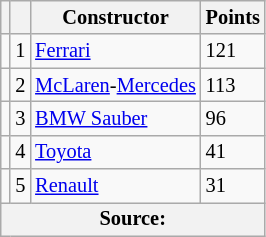<table class="wikitable" style="font-size: 85%;">
<tr>
<th></th>
<th></th>
<th>Constructor</th>
<th>Points</th>
</tr>
<tr>
<td></td>
<td align="center">1</td>
<td> <a href='#'>Ferrari</a></td>
<td>121</td>
</tr>
<tr>
<td></td>
<td align="center">2</td>
<td> <a href='#'>McLaren</a>-<a href='#'>Mercedes</a></td>
<td>113</td>
</tr>
<tr>
<td></td>
<td align="center">3</td>
<td> <a href='#'>BMW Sauber</a></td>
<td>96</td>
</tr>
<tr>
<td></td>
<td align="center">4</td>
<td> <a href='#'>Toyota</a></td>
<td>41</td>
</tr>
<tr>
<td></td>
<td align="center">5</td>
<td> <a href='#'>Renault</a></td>
<td>31</td>
</tr>
<tr>
<th colspan=4>Source: </th>
</tr>
</table>
